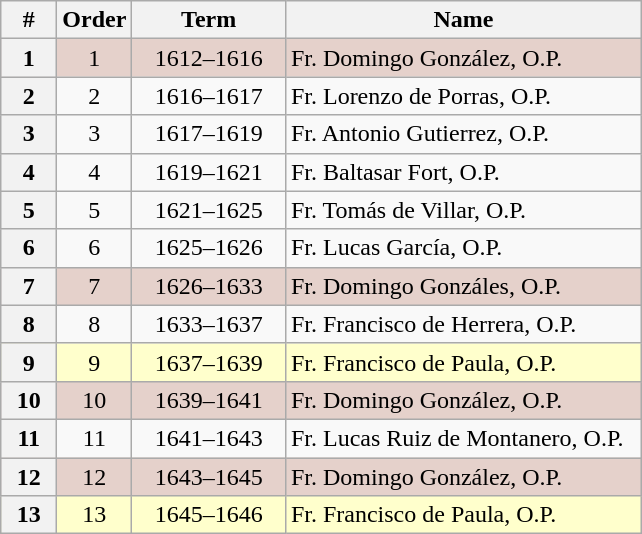<table class="wikitable" style="font-size: 100%; text-align:center;">
<tr>
<th width="30px">#</th>
<th>Order</th>
<th width="95px">Term</th>
<th width="230px">Name</th>
</tr>
<tr bgcolor="#e5d1cb">
<th>1</th>
<td>1</td>
<td>1612–1616</td>
<td align="left">Fr. Domingo González, O.P. </td>
</tr>
<tr>
<th>2</th>
<td>2</td>
<td>1616–1617</td>
<td align="left">Fr. Lorenzo de Porras, O.P.</td>
</tr>
<tr>
<th>3</th>
<td>3</td>
<td>1617–1619</td>
<td align="left">Fr. Antonio Gutierrez, O.P.</td>
</tr>
<tr>
<th>4</th>
<td>4</td>
<td>1619–1621</td>
<td align="left">Fr. Baltasar Fort, O.P.</td>
</tr>
<tr>
<th>5</th>
<td>5</td>
<td>1621–1625</td>
<td align="left">Fr. Tomás de Villar, O.P.</td>
</tr>
<tr>
<th>6</th>
<td>6</td>
<td>1625–1626</td>
<td align="left">Fr. Lucas García, O.P.</td>
</tr>
<tr bgcolor="#e5d1cb">
<th>7</th>
<td>7</td>
<td>1626–1633</td>
<td align="left">Fr. Domingo Gonzáles, O.P. </td>
</tr>
<tr>
<th>8</th>
<td>8</td>
<td>1633–1637</td>
<td align="left">Fr. Francisco de Herrera, O.P.</td>
</tr>
<tr bgcolor="#ffffcc">
<th>9</th>
<td>9</td>
<td>1637–1639</td>
<td align="left">Fr. Francisco de Paula, O.P. </td>
</tr>
<tr bgcolor="#e5d1cb">
<th>10</th>
<td>10</td>
<td>1639–1641</td>
<td align="left">Fr. Domingo González, O.P. </td>
</tr>
<tr>
<th>11</th>
<td>11</td>
<td>1641–1643</td>
<td align="left">Fr. Lucas Ruiz de Montanero, O.P.</td>
</tr>
<tr bgcolor="#e5d1cb">
<th>12</th>
<td>12</td>
<td>1643–1645</td>
<td align="left">Fr. Domingo González, O.P. </td>
</tr>
<tr bgcolor="#ffffcc">
<th>13</th>
<td>13</td>
<td>1645–1646</td>
<td align="left">Fr. Francisco de Paula, O.P. </td>
</tr>
</table>
